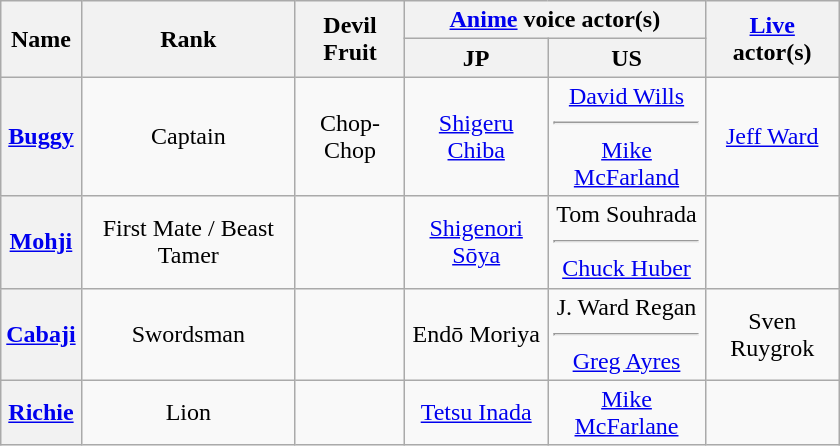<table class="wikitable floatright mw-collapsible sticky-header" style="text-align: center; width: 35em;">
<tr>
<th rowspan="2">Name</th>
<th rowspan="2">Rank</th>
<th rowspan="2">Devil Fruit</th>
<th colspan="2"><a href='#'>Anime</a> voice actor(s)</th>
<th rowspan="2" class="unsortable"><a href='#'>Live</a> actor(s)</th>
</tr>
<tr>
<th>JP</th>
<th>US</th>
</tr>
<tr>
<th><a href='#'>Buggy</a></th>
<td>Captain</td>
<td>Chop-Chop</td>
<td><a href='#'>Shigeru Chiba</a></td>
<td><a href='#'>David Wills</a><hr><a href='#'>Mike McFarland</a></td>
<td><a href='#'>Jeff Ward</a></td>
</tr>
<tr>
<th><a href='#'>Mohji</a></th>
<td>First Mate / Beast Tamer</td>
<td></td>
<td><a href='#'>Shigenori Sōya</a></td>
<td>Tom Souhrada<hr><a href='#'>Chuck Huber</a></td>
<td></td>
</tr>
<tr>
<th><a href='#'>Cabaji</a></th>
<td>Swordsman</td>
<td></td>
<td>Endō Moriya</td>
<td>J. Ward Regan<hr><a href='#'>Greg Ayres</a></td>
<td>Sven Ruygrok</td>
</tr>
<tr>
<th><a href='#'>Richie</a></th>
<td>Lion</td>
<td></td>
<td><a href='#'>Tetsu Inada</a></td>
<td><a href='#'>Mike McFarlane</a></td>
<td></td>
</tr>
</table>
